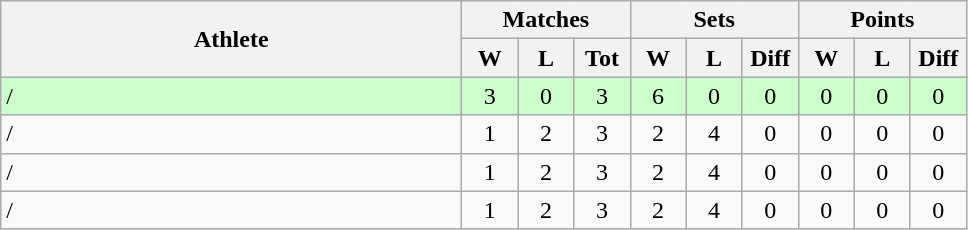<table class=wikitable style="text-align:center">
<tr>
<th rowspan=2 width=300>Athlete</th>
<th colspan=3 width=90>Matches</th>
<th colspan=3 width=90>Sets</th>
<th colspan=3 width=90>Points</th>
</tr>
<tr>
<th width=30>W</th>
<th width=30>L</th>
<th width=30>Tot</th>
<th width=30>W</th>
<th width=30>L</th>
<th width=30>Diff</th>
<th width=30>W</th>
<th width=30>L</th>
<th width=30>Diff</th>
</tr>
<tr bgcolor=ccffcc>
<td style="text-align:left">/</td>
<td>3</td>
<td>0</td>
<td>3</td>
<td>6</td>
<td>0</td>
<td>0</td>
<td>0</td>
<td>0</td>
<td>0</td>
</tr>
<tr>
<td style="text-align:left">/</td>
<td>1</td>
<td>2</td>
<td>3</td>
<td>2</td>
<td>4</td>
<td>0</td>
<td>0</td>
<td>0</td>
<td>0</td>
</tr>
<tr>
<td style="text-align:left">/</td>
<td>1</td>
<td>2</td>
<td>3</td>
<td>2</td>
<td>4</td>
<td>0</td>
<td>0</td>
<td>0</td>
<td>0</td>
</tr>
<tr>
<td style="text-align:left">/</td>
<td>1</td>
<td>2</td>
<td>3</td>
<td>2</td>
<td>4</td>
<td>0</td>
<td>0</td>
<td>0</td>
<td>0</td>
</tr>
</table>
